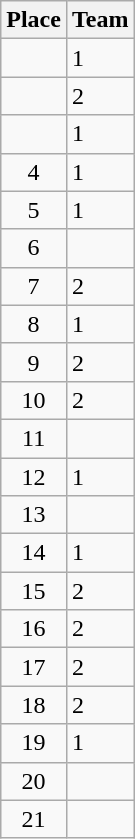<table class="wikitable">
<tr>
<th>Place</th>
<th>Team</th>
</tr>
<tr>
<td align=center></td>
<td> 1</td>
</tr>
<tr>
<td align=center></td>
<td> 2</td>
</tr>
<tr>
<td align=center></td>
<td> 1</td>
</tr>
<tr>
<td align=center>4</td>
<td> 1</td>
</tr>
<tr>
<td align=center>5</td>
<td> 1</td>
</tr>
<tr>
<td align=center>6</td>
<td></td>
</tr>
<tr>
<td align=center>7</td>
<td> 2</td>
</tr>
<tr>
<td align=center>8</td>
<td> 1</td>
</tr>
<tr>
<td align=center>9</td>
<td> 2</td>
</tr>
<tr>
<td align=center>10</td>
<td> 2</td>
</tr>
<tr>
<td align=center>11</td>
<td></td>
</tr>
<tr>
<td align=center>12</td>
<td> 1</td>
</tr>
<tr>
<td align=center>13</td>
<td></td>
</tr>
<tr>
<td align=center>14</td>
<td> 1</td>
</tr>
<tr>
<td align=center>15</td>
<td> 2</td>
</tr>
<tr>
<td align=center>16</td>
<td> 2</td>
</tr>
<tr>
<td align=center>17</td>
<td> 2</td>
</tr>
<tr>
<td align=center>18</td>
<td> 2</td>
</tr>
<tr>
<td align=center>19</td>
<td> 1</td>
</tr>
<tr>
<td align=center>20</td>
<td></td>
</tr>
<tr>
<td align=center>21</td>
<td></td>
</tr>
</table>
